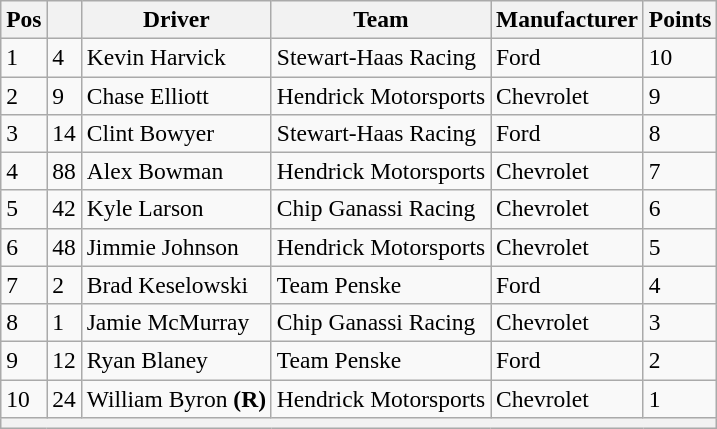<table class="wikitable" style="font-size:98%">
<tr>
<th>Pos</th>
<th></th>
<th>Driver</th>
<th>Team</th>
<th>Manufacturer</th>
<th>Points</th>
</tr>
<tr>
<td>1</td>
<td>4</td>
<td>Kevin Harvick</td>
<td>Stewart-Haas Racing</td>
<td>Ford</td>
<td>10</td>
</tr>
<tr>
<td>2</td>
<td>9</td>
<td>Chase Elliott</td>
<td>Hendrick Motorsports</td>
<td>Chevrolet</td>
<td>9</td>
</tr>
<tr>
<td>3</td>
<td>14</td>
<td>Clint Bowyer</td>
<td>Stewart-Haas Racing</td>
<td>Ford</td>
<td>8</td>
</tr>
<tr>
<td>4</td>
<td>88</td>
<td>Alex Bowman</td>
<td>Hendrick Motorsports</td>
<td>Chevrolet</td>
<td>7</td>
</tr>
<tr>
<td>5</td>
<td>42</td>
<td>Kyle Larson</td>
<td>Chip Ganassi Racing</td>
<td>Chevrolet</td>
<td>6</td>
</tr>
<tr>
<td>6</td>
<td>48</td>
<td>Jimmie Johnson</td>
<td>Hendrick Motorsports</td>
<td>Chevrolet</td>
<td>5</td>
</tr>
<tr>
<td>7</td>
<td>2</td>
<td>Brad Keselowski</td>
<td>Team Penske</td>
<td>Ford</td>
<td>4</td>
</tr>
<tr>
<td>8</td>
<td>1</td>
<td>Jamie McMurray</td>
<td>Chip Ganassi Racing</td>
<td>Chevrolet</td>
<td>3</td>
</tr>
<tr>
<td>9</td>
<td>12</td>
<td>Ryan Blaney</td>
<td>Team Penske</td>
<td>Ford</td>
<td>2</td>
</tr>
<tr>
<td>10</td>
<td>24</td>
<td>William Byron <strong>(R)</strong></td>
<td>Hendrick Motorsports</td>
<td>Chevrolet</td>
<td>1</td>
</tr>
<tr>
<th colspan="6"></th>
</tr>
</table>
